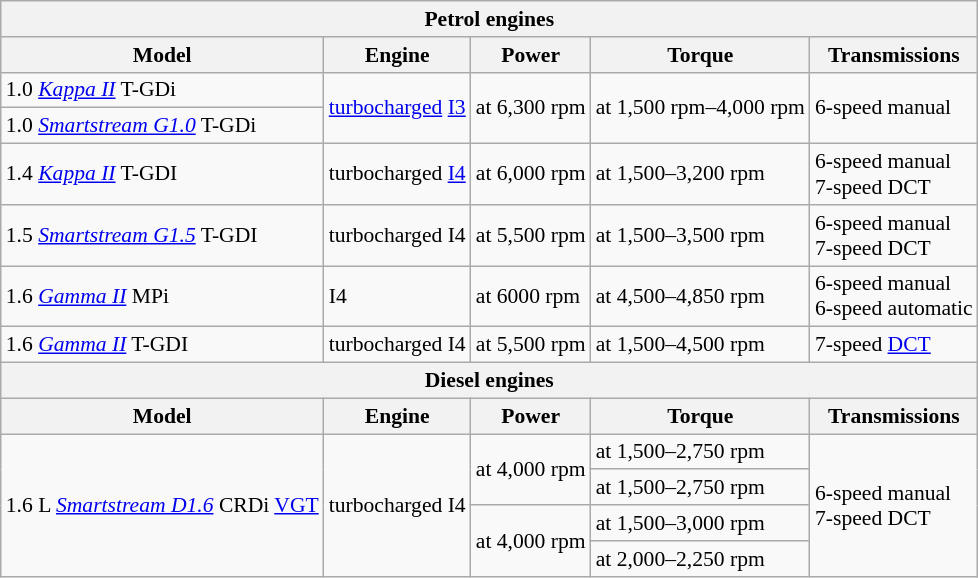<table class="wikitable" style="text-align:left; font-size:90%;">
<tr>
<th colspan="5" style="text-align:center">Petrol engines</th>
</tr>
<tr>
<th>Model</th>
<th>Engine</th>
<th>Power</th>
<th>Torque</th>
<th>Transmissions</th>
</tr>
<tr>
<td>1.0 <em><a href='#'>Kappa II</a></em> T-GDi</td>
<td rowspan=2> <a href='#'>turbocharged</a> <a href='#'>I3</a></td>
<td rowspan=2> at 6,300 rpm</td>
<td rowspan=2> at 1,500 rpm–4,000 rpm</td>
<td rowspan=2>6-speed manual</td>
</tr>
<tr>
<td>1.0 <em><a href='#'>Smartstream G1.0</a></em> T-GDi</td>
</tr>
<tr>
<td>1.4 <em><a href='#'>Kappa II</a></em> T-GDI</td>
<td> turbocharged <a href='#'>I4</a></td>
<td> at 6,000 rpm</td>
<td> at 1,500–3,200 rpm</td>
<td>6-speed manual<br>7-speed DCT</td>
</tr>
<tr>
<td>1.5 <em><a href='#'>Smartstream G1.5</a></em> T-GDI</td>
<td> turbocharged I4</td>
<td> at 5,500 rpm</td>
<td> at 1,500–3,500 rpm</td>
<td>6-speed manual<br>7-speed DCT</td>
</tr>
<tr>
<td>1.6 <a href='#'><em>Gamma II</em></a> MPi</td>
<td> I4</td>
<td> at 6000 rpm</td>
<td> at 4,500–4,850 rpm</td>
<td>6-speed manual <br>6-speed automatic</td>
</tr>
<tr>
<td>1.6 <a href='#'><em>Gamma II</em></a> T-GDI</td>
<td> turbocharged I4</td>
<td> at 5,500 rpm</td>
<td> at 1,500–4,500 rpm</td>
<td>7-speed <a href='#'>DCT</a></td>
</tr>
<tr>
<th colspan="5" style="text-align:center">Diesel engines</th>
</tr>
<tr>
<th>Model</th>
<th>Engine</th>
<th>Power</th>
<th>Torque</th>
<th>Transmissions</th>
</tr>
<tr>
<td rowspan="4">1.6 L <em><a href='#'>Smartstream D1.6</a></em> CRDi <a href='#'>VGT</a></td>
<td rowspan="4"> turbocharged I4</td>
<td rowspan="2"> at 4,000 rpm</td>
<td> at 1,500–2,750 rpm</td>
<td rowspan="4">6-speed manual<br>7-speed DCT</td>
</tr>
<tr>
<td> at 1,500–2,750 rpm</td>
</tr>
<tr>
<td rowspan="2"> at 4,000 rpm</td>
<td> at 1,500–3,000 rpm</td>
</tr>
<tr>
<td> at 2,000–2,250 rpm</td>
</tr>
</table>
